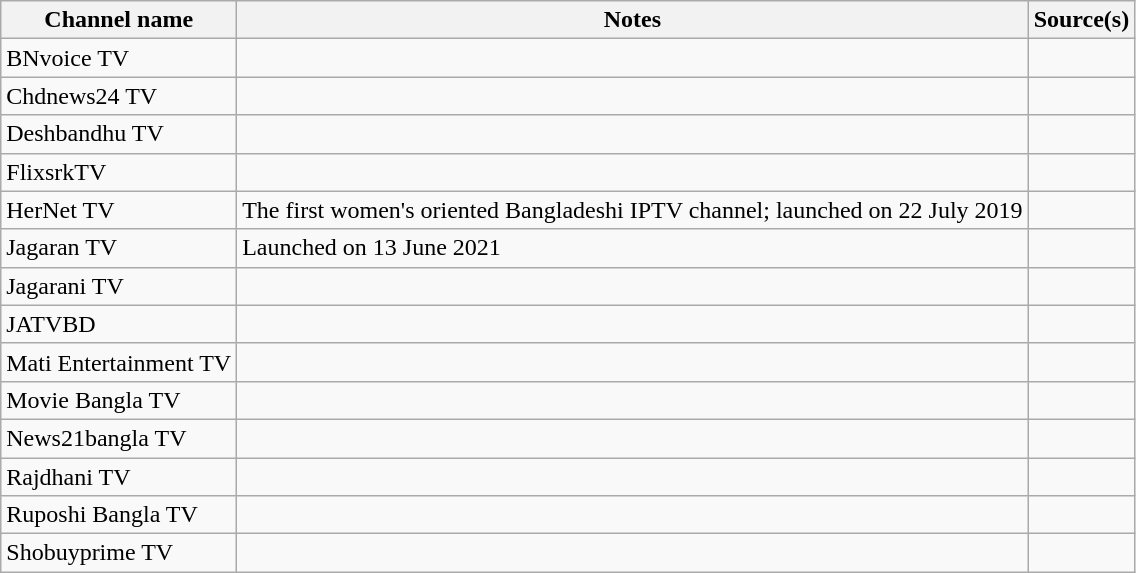<table class="wikitable sortable">
<tr>
<th>Channel name</th>
<th>Notes</th>
<th>Source(s)</th>
</tr>
<tr>
<td>BNvoice TV</td>
<td></td>
<td></td>
</tr>
<tr>
<td>Chdnews24 TV</td>
<td></td>
<td></td>
</tr>
<tr>
<td>Deshbandhu TV</td>
<td></td>
<td></td>
</tr>
<tr>
<td>FlixsrkTV</td>
<td></td>
<td></td>
</tr>
<tr>
<td>HerNet TV</td>
<td>The first women's oriented Bangladeshi IPTV channel; launched on 22 July 2019</td>
<td></td>
</tr>
<tr>
<td>Jagaran TV</td>
<td>Launched on 13 June 2021</td>
<td></td>
</tr>
<tr>
<td>Jagarani TV</td>
<td></td>
<td></td>
</tr>
<tr>
<td>JATVBD</td>
<td></td>
<td></td>
</tr>
<tr>
<td>Mati Entertainment TV</td>
<td></td>
<td></td>
</tr>
<tr>
<td>Movie Bangla TV</td>
<td></td>
<td></td>
</tr>
<tr>
<td>News21bangla TV</td>
<td></td>
<td></td>
</tr>
<tr>
<td>Rajdhani TV</td>
<td></td>
<td></td>
</tr>
<tr>
<td>Ruposhi Bangla TV</td>
<td></td>
<td></td>
</tr>
<tr>
<td>Shobuyprime TV</td>
<td></td>
<td></td>
</tr>
</table>
